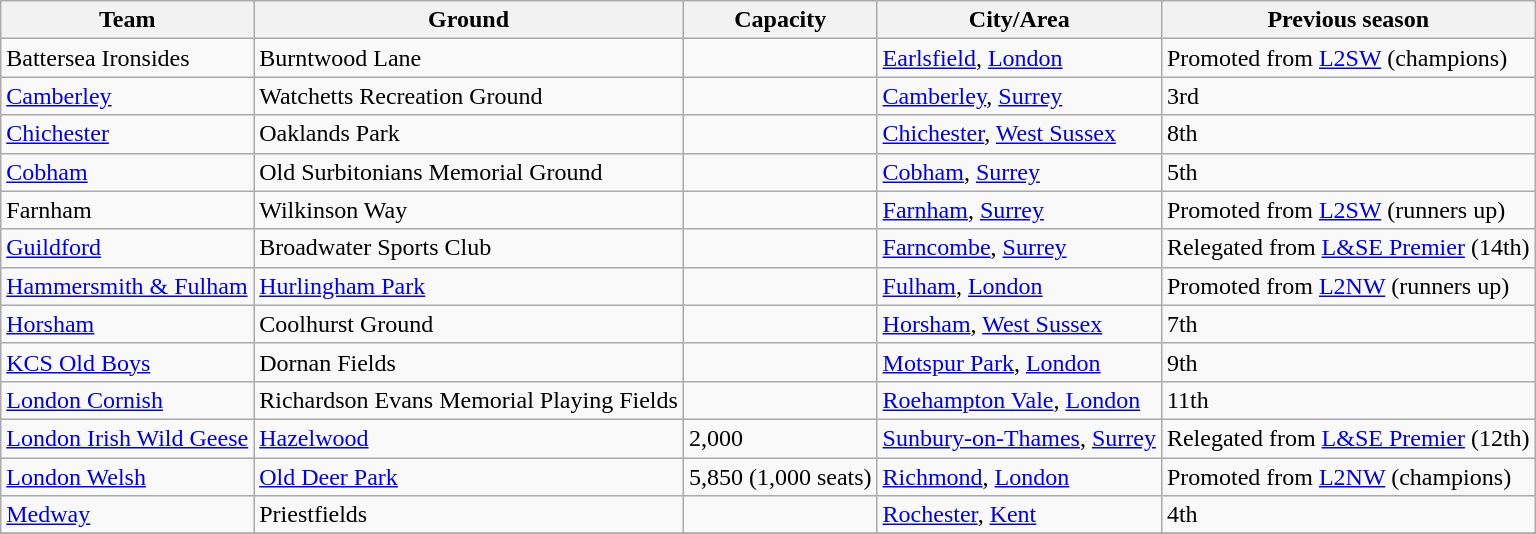<table class="wikitable sortable">
<tr>
<th>Team</th>
<th>Ground</th>
<th>Capacity</th>
<th>City/Area</th>
<th>Previous season</th>
</tr>
<tr>
<td>Battersea Ironsides</td>
<td>Burntwood Lane</td>
<td></td>
<td><a href='#'>Earlsfield</a>, <a href='#'>London</a></td>
<td>Promoted from <a href='#'>L2SW</a> (champions)</td>
</tr>
<tr>
<td><a href='#'>Camberley</a></td>
<td>Watchetts Recreation Ground</td>
<td></td>
<td><a href='#'>Camberley</a>, <a href='#'>Surrey</a></td>
<td>3rd</td>
</tr>
<tr>
<td><a href='#'>Chichester</a></td>
<td>Oaklands Park</td>
<td></td>
<td><a href='#'>Chichester</a>, <a href='#'>West Sussex</a></td>
<td>8th</td>
</tr>
<tr>
<td><a href='#'>Cobham</a></td>
<td>Old Surbitonians Memorial Ground</td>
<td></td>
<td><a href='#'>Cobham</a>, <a href='#'>Surrey</a></td>
<td>5th</td>
</tr>
<tr>
<td>Farnham</td>
<td>Wilkinson Way</td>
<td></td>
<td><a href='#'>Farnham</a>, <a href='#'>Surrey</a></td>
<td>Promoted from <a href='#'>L2SW</a> (runners up)</td>
</tr>
<tr>
<td><a href='#'>Guildford</a></td>
<td>Broadwater Sports Club</td>
<td></td>
<td><a href='#'>Farncombe</a>, <a href='#'>Surrey</a></td>
<td>Relegated from <a href='#'>L&SE Premier</a> (14th)</td>
</tr>
<tr>
<td><a href='#'>Hammersmith & Fulham</a></td>
<td><a href='#'>Hurlingham Park</a></td>
<td></td>
<td><a href='#'>Fulham</a>, <a href='#'>London</a></td>
<td>Promoted from <a href='#'>L2NW</a> (runners up)</td>
</tr>
<tr>
<td><a href='#'>Horsham</a></td>
<td>Coolhurst Ground</td>
<td></td>
<td><a href='#'>Horsham</a>, <a href='#'>West Sussex</a></td>
<td>7th</td>
</tr>
<tr>
<td><a href='#'>KCS Old Boys</a></td>
<td>Dornan Fields</td>
<td></td>
<td><a href='#'>Motspur Park</a>, <a href='#'>London</a></td>
<td>9th</td>
</tr>
<tr>
<td><a href='#'>London Cornish</a></td>
<td>Richardson Evans Memorial Playing Fields</td>
<td></td>
<td><a href='#'>Roehampton Vale</a>, <a href='#'>London</a></td>
<td>11th</td>
</tr>
<tr>
<td><a href='#'>London Irish Wild Geese</a></td>
<td><a href='#'>Hazelwood</a></td>
<td>2,000</td>
<td><a href='#'>Sunbury-on-Thames</a>, <a href='#'>Surrey</a></td>
<td>Relegated from <a href='#'>L&SE Premier</a> (12th)</td>
</tr>
<tr>
<td><a href='#'>London Welsh</a></td>
<td><a href='#'>Old Deer Park</a></td>
<td>5,850 (1,000 seats)</td>
<td><a href='#'>Richmond</a>, <a href='#'>London</a></td>
<td>Promoted from <a href='#'>L2NW</a> (champions)</td>
</tr>
<tr>
<td><a href='#'>Medway</a></td>
<td>Priestfields</td>
<td></td>
<td><a href='#'>Rochester</a>, <a href='#'>Kent</a></td>
<td>4th</td>
</tr>
<tr>
</tr>
</table>
